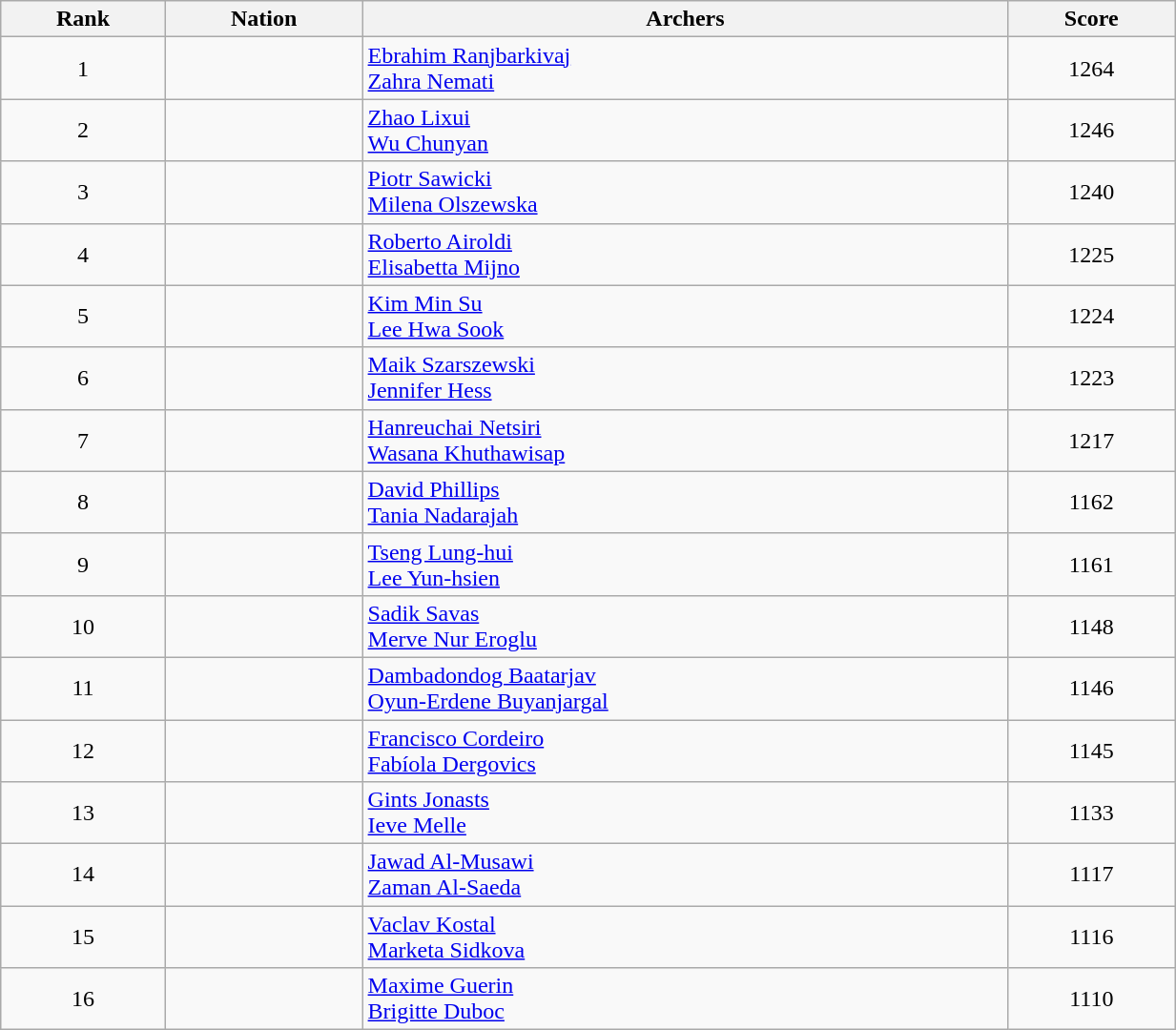<table class="wikitable sortable" style="text-align:center" width=65%>
<tr>
<th>Rank</th>
<th>Nation</th>
<th>Archers</th>
<th>Score</th>
</tr>
<tr>
<td>1</td>
<td align=left></td>
<td align=left><a href='#'>Ebrahim Ranjbarkivaj</a><br><a href='#'>Zahra Nemati</a><br></td>
<td>1264</td>
</tr>
<tr>
<td>2</td>
<td align=left></td>
<td align=left><a href='#'>Zhao Lixui</a><br><a href='#'>Wu Chunyan</a><br></td>
<td>1246</td>
</tr>
<tr>
<td>3</td>
<td align=left></td>
<td align=left><a href='#'>Piotr Sawicki</a><br><a href='#'>Milena Olszewska</a><br></td>
<td>1240</td>
</tr>
<tr>
<td>4</td>
<td align=left></td>
<td align=left><a href='#'>Roberto Airoldi</a><br><a href='#'>Elisabetta Mijno</a><br></td>
<td>1225</td>
</tr>
<tr>
<td>5</td>
<td align=left></td>
<td align=left><a href='#'>Kim Min Su</a><br><a href='#'>Lee Hwa Sook</a><br></td>
<td>1224</td>
</tr>
<tr>
<td>6</td>
<td align=left></td>
<td align=left><a href='#'>Maik Szarszewski</a><br><a href='#'>Jennifer Hess</a><br></td>
<td>1223</td>
</tr>
<tr>
<td>7</td>
<td align=left></td>
<td align=left><a href='#'>Hanreuchai Netsiri</a><br><a href='#'>Wasana Khuthawisap</a><br></td>
<td>1217</td>
</tr>
<tr>
<td>8</td>
<td align=left></td>
<td align=left><a href='#'>David Phillips</a><br><a href='#'>Tania Nadarajah</a><br></td>
<td>1162</td>
</tr>
<tr>
<td>9</td>
<td align=left></td>
<td align=left><a href='#'>Tseng Lung-hui</a><br><a href='#'>Lee Yun-hsien</a><br></td>
<td>1161</td>
</tr>
<tr>
<td>10</td>
<td align=left></td>
<td align=left><a href='#'>Sadik Savas</a><br><a href='#'>Merve Nur Eroglu</a><br></td>
<td>1148</td>
</tr>
<tr>
<td>11</td>
<td align=left></td>
<td align=left><a href='#'>Dambadondog Baatarjav</a><br><a href='#'>Oyun-Erdene Buyanjargal</a><br></td>
<td>1146</td>
</tr>
<tr>
<td>12</td>
<td align=left></td>
<td align=left><a href='#'>Francisco Cordeiro</a><br><a href='#'>Fabíola Dergovics</a><br></td>
<td>1145</td>
</tr>
<tr>
<td>13</td>
<td align=left></td>
<td align=left><a href='#'>Gints Jonasts</a><br><a href='#'>Ieve Melle</a><br></td>
<td>1133</td>
</tr>
<tr>
<td>14</td>
<td align=left></td>
<td align=left><a href='#'>Jawad Al-Musawi</a><br><a href='#'>Zaman Al-Saeda</a><br></td>
<td>1117</td>
</tr>
<tr>
<td>15</td>
<td align=left></td>
<td align=left><a href='#'>Vaclav Kostal</a><br><a href='#'>Marketa Sidkova</a><br></td>
<td>1116</td>
</tr>
<tr>
<td>16</td>
<td align=left></td>
<td align=left><a href='#'>Maxime Guerin</a><br><a href='#'>Brigitte Duboc</a><br></td>
<td>1110</td>
</tr>
</table>
